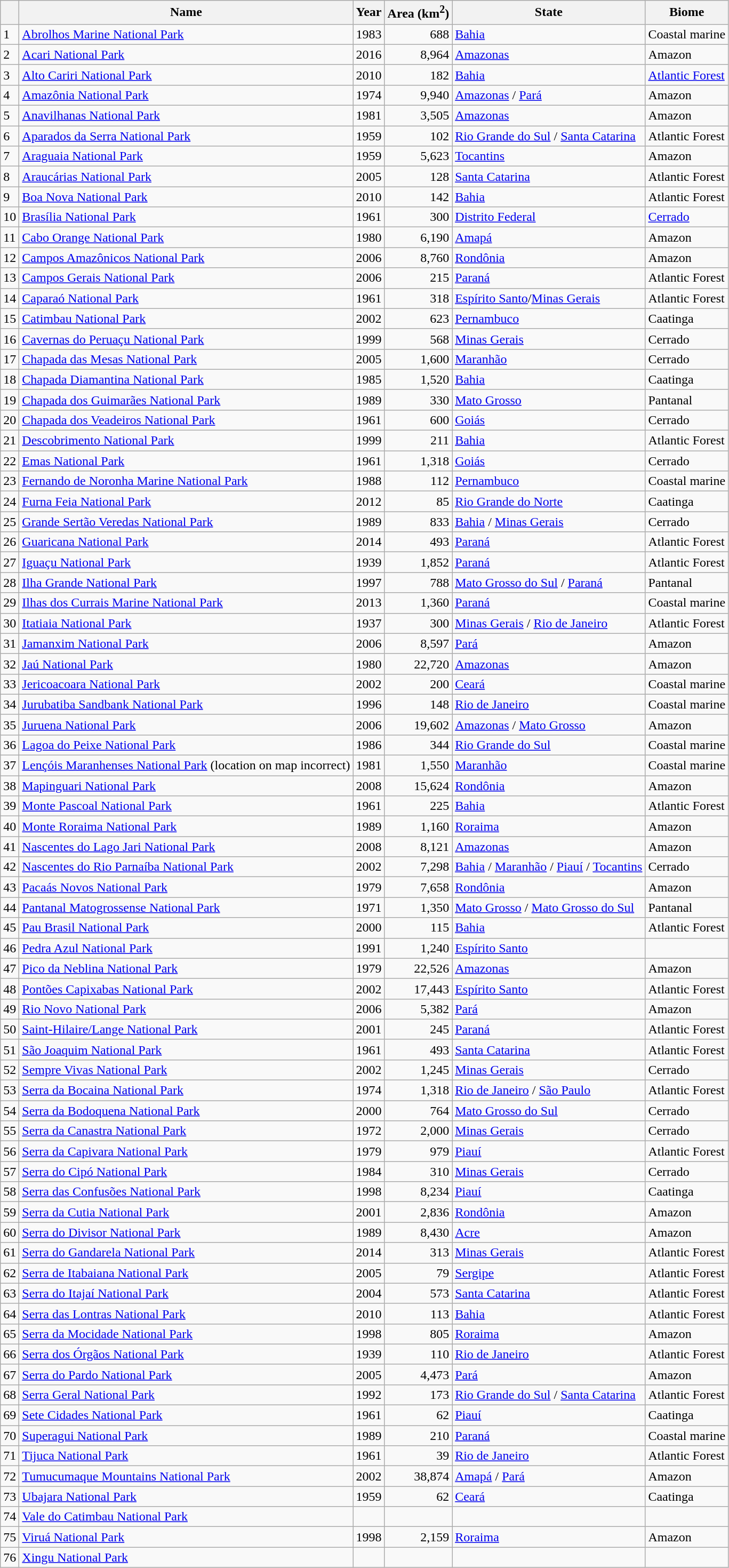<table class="wikitable sortable">
<tr>
<th></th>
<th>Name</th>
<th>Year</th>
<th>Area (km<sup>2</sup>)</th>
<th>State</th>
<th>Biome</th>
</tr>
<tr>
<td>1</td>
<td><a href='#'>Abrolhos Marine National Park</a></td>
<td>1983</td>
<td style="text-align:right;">688</td>
<td><a href='#'>Bahia</a></td>
<td>Coastal marine</td>
</tr>
<tr>
<td>2</td>
<td><a href='#'>Acari National Park</a></td>
<td>2016</td>
<td style="text-align:right;">8,964</td>
<td><a href='#'>Amazonas</a></td>
<td>Amazon</td>
</tr>
<tr>
<td>3</td>
<td><a href='#'>Alto Cariri National Park</a></td>
<td>2010</td>
<td style="text-align:right;">182</td>
<td><a href='#'>Bahia</a></td>
<td><a href='#'>Atlantic Forest</a></td>
</tr>
<tr>
<td>4</td>
<td><a href='#'>Amazônia National Park</a></td>
<td>1974</td>
<td style="text-align:right;">9,940</td>
<td><a href='#'>Amazonas</a> / <a href='#'>Pará</a></td>
<td>Amazon</td>
</tr>
<tr>
<td>5</td>
<td><a href='#'>Anavilhanas National Park</a></td>
<td>1981</td>
<td style="text-align:right;">3,505</td>
<td><a href='#'>Amazonas</a></td>
<td>Amazon</td>
</tr>
<tr>
<td>6</td>
<td><a href='#'>Aparados da Serra National Park</a></td>
<td>1959</td>
<td style="text-align:right;">102</td>
<td><a href='#'>Rio Grande do Sul</a> / <a href='#'>Santa Catarina</a></td>
<td>Atlantic Forest</td>
</tr>
<tr>
<td>7</td>
<td><a href='#'>Araguaia National Park</a></td>
<td>1959</td>
<td style="text-align:right;">5,623</td>
<td><a href='#'>Tocantins</a></td>
<td>Amazon</td>
</tr>
<tr>
<td>8</td>
<td><a href='#'>Araucárias National Park</a></td>
<td>2005</td>
<td style="text-align:right;">128</td>
<td><a href='#'>Santa Catarina</a></td>
<td>Atlantic Forest</td>
</tr>
<tr>
<td>9</td>
<td><a href='#'>Boa Nova National Park</a></td>
<td>2010</td>
<td style="text-align:right;">142</td>
<td><a href='#'>Bahia</a></td>
<td>Atlantic Forest</td>
</tr>
<tr>
<td>10</td>
<td><a href='#'>Brasília National Park</a></td>
<td>1961</td>
<td style="text-align:right;">300</td>
<td><a href='#'>Distrito Federal</a></td>
<td><a href='#'>Cerrado</a></td>
</tr>
<tr>
<td>11</td>
<td><a href='#'>Cabo Orange National Park</a></td>
<td>1980</td>
<td style="text-align:right;">6,190</td>
<td><a href='#'>Amapá</a></td>
<td>Amazon</td>
</tr>
<tr>
<td>12</td>
<td><a href='#'>Campos Amazônicos National Park</a></td>
<td>2006</td>
<td style="text-align:right;">8,760</td>
<td><a href='#'>Rondônia</a></td>
<td>Amazon</td>
</tr>
<tr>
<td>13</td>
<td><a href='#'>Campos Gerais National Park</a></td>
<td>2006</td>
<td style="text-align:right;">215</td>
<td><a href='#'>Paraná</a></td>
<td>Atlantic Forest</td>
</tr>
<tr>
<td>14</td>
<td><a href='#'>Caparaó National Park</a></td>
<td>1961</td>
<td style="text-align:right;">318</td>
<td><a href='#'>Espírito Santo</a>/<a href='#'>Minas Gerais</a></td>
<td>Atlantic Forest</td>
</tr>
<tr>
<td>15</td>
<td><a href='#'>Catimbau National Park</a></td>
<td>2002</td>
<td style="text-align:right;">623</td>
<td><a href='#'>Pernambuco</a></td>
<td>Caatinga</td>
</tr>
<tr>
<td>16</td>
<td><a href='#'>Cavernas do Peruaçu National Park</a></td>
<td>1999</td>
<td style="text-align:right;">568</td>
<td><a href='#'>Minas Gerais</a></td>
<td>Cerrado</td>
</tr>
<tr>
<td>17</td>
<td><a href='#'>Chapada das Mesas National Park</a></td>
<td>2005</td>
<td style="text-align:right;">1,600</td>
<td><a href='#'>Maranhão</a></td>
<td>Cerrado</td>
</tr>
<tr>
<td>18</td>
<td><a href='#'>Chapada Diamantina National Park</a></td>
<td>1985</td>
<td style="text-align:right;">1,520</td>
<td><a href='#'>Bahia</a></td>
<td>Caatinga</td>
</tr>
<tr>
<td>19</td>
<td><a href='#'>Chapada dos Guimarães National Park</a></td>
<td>1989</td>
<td style="text-align:right;">330</td>
<td><a href='#'>Mato Grosso</a></td>
<td>Pantanal</td>
</tr>
<tr>
<td>20</td>
<td><a href='#'>Chapada dos Veadeiros National Park</a></td>
<td>1961</td>
<td style="text-align:right;">600</td>
<td><a href='#'>Goiás</a></td>
<td>Cerrado</td>
</tr>
<tr>
<td>21</td>
<td><a href='#'>Descobrimento National Park</a></td>
<td>1999</td>
<td style="text-align:right;">211</td>
<td><a href='#'>Bahia</a></td>
<td>Atlantic Forest</td>
</tr>
<tr>
<td>22</td>
<td><a href='#'>Emas National Park</a></td>
<td>1961</td>
<td style="text-align:right;">1,318</td>
<td><a href='#'>Goiás</a></td>
<td>Cerrado</td>
</tr>
<tr>
<td>23</td>
<td><a href='#'>Fernando de Noronha Marine National Park</a></td>
<td>1988</td>
<td style="text-align:right;">112</td>
<td><a href='#'>Pernambuco</a></td>
<td>Coastal marine</td>
</tr>
<tr>
<td>24</td>
<td><a href='#'>Furna Feia National Park</a></td>
<td>2012</td>
<td style="text-align:right;">85</td>
<td><a href='#'>Rio Grande do Norte</a></td>
<td>Caatinga</td>
</tr>
<tr>
<td>25</td>
<td><a href='#'>Grande Sertão Veredas National Park</a></td>
<td>1989</td>
<td style="text-align:right;">833</td>
<td><a href='#'>Bahia</a> / <a href='#'>Minas Gerais</a></td>
<td>Cerrado</td>
</tr>
<tr>
<td>26</td>
<td><a href='#'>Guaricana National Park</a></td>
<td>2014</td>
<td style="text-align:right;">493</td>
<td><a href='#'>Paraná</a></td>
<td>Atlantic Forest</td>
</tr>
<tr>
<td>27</td>
<td><a href='#'>Iguaçu National Park</a></td>
<td>1939</td>
<td style="text-align:right;">1,852</td>
<td><a href='#'>Paraná</a></td>
<td>Atlantic Forest</td>
</tr>
<tr>
<td>28</td>
<td><a href='#'>Ilha Grande National Park</a></td>
<td>1997</td>
<td style="text-align:right;">788</td>
<td><a href='#'>Mato Grosso do Sul</a> / <a href='#'>Paraná</a></td>
<td>Pantanal</td>
</tr>
<tr>
<td>29</td>
<td><a href='#'>Ilhas dos Currais Marine National Park</a></td>
<td>2013</td>
<td style="text-align:right;">1,360</td>
<td><a href='#'>Paraná</a></td>
<td>Coastal marine</td>
</tr>
<tr>
<td>30</td>
<td><a href='#'>Itatiaia National Park</a></td>
<td>1937</td>
<td style="text-align:right;">300</td>
<td><a href='#'>Minas Gerais</a> / <a href='#'>Rio de Janeiro</a></td>
<td>Atlantic Forest</td>
</tr>
<tr>
<td>31</td>
<td><a href='#'>Jamanxim National Park</a></td>
<td>2006</td>
<td style="text-align:right;">8,597</td>
<td><a href='#'>Pará</a></td>
<td>Amazon</td>
</tr>
<tr>
<td>32</td>
<td><a href='#'>Jaú National Park</a></td>
<td>1980</td>
<td style="text-align:right;">22,720</td>
<td><a href='#'>Amazonas</a></td>
<td>Amazon</td>
</tr>
<tr>
<td>33</td>
<td><a href='#'>Jericoacoara National Park</a></td>
<td>2002</td>
<td style="text-align:right;">200</td>
<td><a href='#'>Ceará</a></td>
<td>Coastal marine</td>
</tr>
<tr>
<td>34</td>
<td><a href='#'>Jurubatiba Sandbank National Park</a></td>
<td>1996</td>
<td style="text-align:right;">148</td>
<td><a href='#'>Rio de Janeiro</a></td>
<td>Coastal marine</td>
</tr>
<tr>
<td>35</td>
<td><a href='#'>Juruena National Park</a></td>
<td>2006</td>
<td style="text-align:right;">19,602</td>
<td><a href='#'>Amazonas</a> / <a href='#'>Mato Grosso</a></td>
<td>Amazon</td>
</tr>
<tr>
<td>36</td>
<td><a href='#'>Lagoa do Peixe National Park</a></td>
<td>1986</td>
<td style="text-align:right;">344</td>
<td><a href='#'>Rio Grande do Sul</a></td>
<td>Coastal marine</td>
</tr>
<tr>
<td>37</td>
<td><a href='#'>Lençóis Maranhenses National Park</a> (location on map incorrect)</td>
<td>1981</td>
<td style="text-align:right;">1,550</td>
<td><a href='#'>Maranhão</a></td>
<td>Coastal marine</td>
</tr>
<tr>
<td>38</td>
<td><a href='#'>Mapinguari National Park</a></td>
<td>2008</td>
<td style="text-align:right;">15,624</td>
<td><a href='#'>Rondônia</a></td>
<td>Amazon</td>
</tr>
<tr>
<td>39</td>
<td><a href='#'>Monte Pascoal National Park</a></td>
<td>1961</td>
<td style="text-align:right;">225</td>
<td><a href='#'>Bahia</a></td>
<td>Atlantic Forest</td>
</tr>
<tr>
<td>40</td>
<td><a href='#'>Monte Roraima National Park</a></td>
<td>1989</td>
<td style="text-align:right;">1,160</td>
<td><a href='#'>Roraima</a></td>
<td>Amazon</td>
</tr>
<tr>
<td>41</td>
<td><a href='#'>Nascentes do Lago Jari National Park</a></td>
<td>2008</td>
<td style="text-align:right;">8,121</td>
<td><a href='#'>Amazonas</a></td>
<td>Amazon</td>
</tr>
<tr>
<td>42</td>
<td><a href='#'>Nascentes do Rio Parnaíba National Park</a></td>
<td>2002</td>
<td style="text-align:right;">7,298</td>
<td><a href='#'>Bahia</a> / <a href='#'>Maranhão</a> / <a href='#'>Piauí</a> / <a href='#'>Tocantins</a></td>
<td>Cerrado</td>
</tr>
<tr>
<td>43</td>
<td><a href='#'>Pacaás Novos National Park</a></td>
<td>1979</td>
<td style="text-align:right;">7,658</td>
<td><a href='#'>Rondônia</a></td>
<td>Amazon</td>
</tr>
<tr>
<td>44</td>
<td><a href='#'>Pantanal Matogrossense National Park</a></td>
<td>1971</td>
<td style="text-align:right;">1,350</td>
<td><a href='#'>Mato Grosso</a> / <a href='#'>Mato Grosso do Sul</a></td>
<td>Pantanal</td>
</tr>
<tr>
<td>45</td>
<td><a href='#'>Pau Brasil National Park</a></td>
<td>2000</td>
<td style="text-align:right;">115</td>
<td><a href='#'>Bahia</a></td>
<td>Atlantic Forest</td>
</tr>
<tr>
<td>46</td>
<td><a href='#'>Pedra Azul National Park</a></td>
<td>1991</td>
<td style="text-align:right;">1,240</td>
<td><a href='#'>Espírito Santo</a></td>
<td></td>
</tr>
<tr>
<td>47</td>
<td><a href='#'>Pico da Neblina National Park</a></td>
<td>1979</td>
<td style="text-align:right;">22,526</td>
<td><a href='#'>Amazonas</a></td>
<td>Amazon</td>
</tr>
<tr>
<td>48</td>
<td><a href='#'>Pontões Capixabas National Park</a></td>
<td>2002</td>
<td style="text-align:right;">17,443</td>
<td><a href='#'>Espírito Santo</a></td>
<td>Atlantic Forest</td>
</tr>
<tr>
<td>49</td>
<td><a href='#'>Rio Novo National Park</a></td>
<td>2006</td>
<td style="text-align:right;">5,382</td>
<td><a href='#'>Pará</a></td>
<td>Amazon</td>
</tr>
<tr>
<td>50</td>
<td><a href='#'>Saint-Hilaire/Lange National Park</a></td>
<td>2001</td>
<td style="text-align:right;">245</td>
<td><a href='#'>Paraná</a></td>
<td>Atlantic Forest</td>
</tr>
<tr>
<td>51</td>
<td><a href='#'>São Joaquim National Park</a></td>
<td>1961</td>
<td style="text-align:right;">493</td>
<td><a href='#'>Santa Catarina</a></td>
<td>Atlantic Forest</td>
</tr>
<tr>
<td>52</td>
<td><a href='#'>Sempre Vivas National Park</a></td>
<td>2002</td>
<td style="text-align:right;">1,245</td>
<td><a href='#'>Minas Gerais</a></td>
<td>Cerrado</td>
</tr>
<tr>
<td>53</td>
<td><a href='#'>Serra da Bocaina National Park</a></td>
<td>1974</td>
<td style="text-align:right;">1,318</td>
<td><a href='#'>Rio de Janeiro</a> / <a href='#'>São Paulo</a></td>
<td>Atlantic Forest</td>
</tr>
<tr>
<td>54</td>
<td><a href='#'>Serra da Bodoquena National Park</a></td>
<td>2000</td>
<td style="text-align:right;">764</td>
<td><a href='#'>Mato Grosso do Sul</a></td>
<td>Cerrado</td>
</tr>
<tr>
<td>55</td>
<td><a href='#'>Serra da Canastra National Park</a></td>
<td>1972</td>
<td style="text-align:right;">2,000</td>
<td><a href='#'>Minas Gerais</a></td>
<td>Cerrado</td>
</tr>
<tr>
<td>56</td>
<td><a href='#'>Serra da Capivara National Park</a></td>
<td>1979</td>
<td style="text-align:right;">979</td>
<td><a href='#'>Piauí</a></td>
<td>Atlantic Forest</td>
</tr>
<tr>
<td>57</td>
<td><a href='#'>Serra do Cipó National Park</a></td>
<td>1984</td>
<td style="text-align:right;">310</td>
<td><a href='#'>Minas Gerais</a></td>
<td>Cerrado</td>
</tr>
<tr>
<td>58</td>
<td><a href='#'>Serra das Confusões National Park</a></td>
<td>1998</td>
<td style="text-align:right;">8,234</td>
<td><a href='#'>Piauí</a></td>
<td>Caatinga</td>
</tr>
<tr>
<td>59</td>
<td><a href='#'>Serra da Cutia National Park</a></td>
<td>2001</td>
<td style="text-align:right;">2,836</td>
<td><a href='#'>Rondônia</a></td>
<td>Amazon</td>
</tr>
<tr>
<td>60</td>
<td><a href='#'>Serra do Divisor National Park</a></td>
<td>1989</td>
<td style="text-align:right;">8,430</td>
<td><a href='#'>Acre</a></td>
<td>Amazon</td>
</tr>
<tr>
<td>61</td>
<td><a href='#'>Serra do Gandarela National Park</a></td>
<td>2014</td>
<td style="text-align:right;">313</td>
<td><a href='#'>Minas Gerais</a></td>
<td>Atlantic Forest</td>
</tr>
<tr>
<td>62</td>
<td><a href='#'>Serra de Itabaiana National Park</a></td>
<td>2005</td>
<td style="text-align:right;">79</td>
<td><a href='#'>Sergipe</a></td>
<td>Atlantic Forest</td>
</tr>
<tr>
<td>63</td>
<td><a href='#'>Serra do Itajaí National Park</a></td>
<td>2004</td>
<td style="text-align:right;">573</td>
<td><a href='#'>Santa Catarina</a></td>
<td>Atlantic Forest</td>
</tr>
<tr>
<td>64</td>
<td><a href='#'>Serra das Lontras National Park</a></td>
<td>2010</td>
<td style="text-align:right;">113</td>
<td><a href='#'>Bahia</a></td>
<td>Atlantic Forest</td>
</tr>
<tr>
<td>65</td>
<td><a href='#'>Serra da Mocidade National Park</a></td>
<td>1998</td>
<td style="text-align:right;">805</td>
<td><a href='#'>Roraima</a></td>
<td>Amazon</td>
</tr>
<tr>
<td>66</td>
<td><a href='#'>Serra dos Órgãos National Park</a></td>
<td>1939</td>
<td style="text-align:right;">110</td>
<td><a href='#'>Rio de Janeiro</a></td>
<td>Atlantic Forest</td>
</tr>
<tr>
<td>67</td>
<td><a href='#'>Serra do Pardo National Park</a></td>
<td>2005</td>
<td style="text-align:right;">4,473</td>
<td><a href='#'>Pará</a></td>
<td>Amazon</td>
</tr>
<tr>
<td>68</td>
<td><a href='#'>Serra Geral National Park</a></td>
<td>1992</td>
<td style="text-align:right;">173</td>
<td><a href='#'>Rio Grande do Sul</a> / <a href='#'>Santa Catarina</a></td>
<td>Atlantic Forest</td>
</tr>
<tr>
<td>69</td>
<td><a href='#'>Sete Cidades National Park</a></td>
<td>1961</td>
<td style="text-align:right;">62</td>
<td><a href='#'>Piauí</a></td>
<td>Caatinga</td>
</tr>
<tr>
<td>70</td>
<td><a href='#'>Superagui National Park</a></td>
<td>1989</td>
<td style="text-align:right;">210</td>
<td><a href='#'>Paraná</a></td>
<td>Coastal marine</td>
</tr>
<tr>
<td>71</td>
<td><a href='#'>Tijuca National Park</a></td>
<td>1961</td>
<td style="text-align:right;">39</td>
<td><a href='#'>Rio de Janeiro</a></td>
<td>Atlantic Forest</td>
</tr>
<tr>
<td>72</td>
<td><a href='#'>Tumucumaque Mountains National Park</a></td>
<td>2002</td>
<td style="text-align:right;">38,874</td>
<td><a href='#'>Amapá</a> / <a href='#'>Pará</a></td>
<td>Amazon</td>
</tr>
<tr>
<td>73</td>
<td><a href='#'>Ubajara National Park</a></td>
<td>1959</td>
<td style="text-align:right;">62</td>
<td><a href='#'>Ceará</a></td>
<td>Caatinga</td>
</tr>
<tr>
<td>74</td>
<td><a href='#'>Vale do Catimbau National Park</a></td>
<td></td>
<td style="text-align:right;"></td>
<td></td>
<td></td>
</tr>
<tr>
<td>75</td>
<td><a href='#'>Viruá National Park</a></td>
<td>1998</td>
<td style="text-align:right;">2,159</td>
<td><a href='#'>Roraima</a></td>
<td>Amazon</td>
</tr>
<tr>
<td>76</td>
<td><a href='#'>Xingu National Park</a></td>
<td></td>
<td style="text-align:right;"></td>
<td></td>
<td></td>
</tr>
</table>
